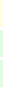<table style="font-size: 85%">
<tr>
<td style="background:#ffd;"><br></td>
</tr>
<tr>
<td style="background:#dfd;"><br></td>
</tr>
<tr>
<td style="background:#dfd;"><br></td>
</tr>
</table>
